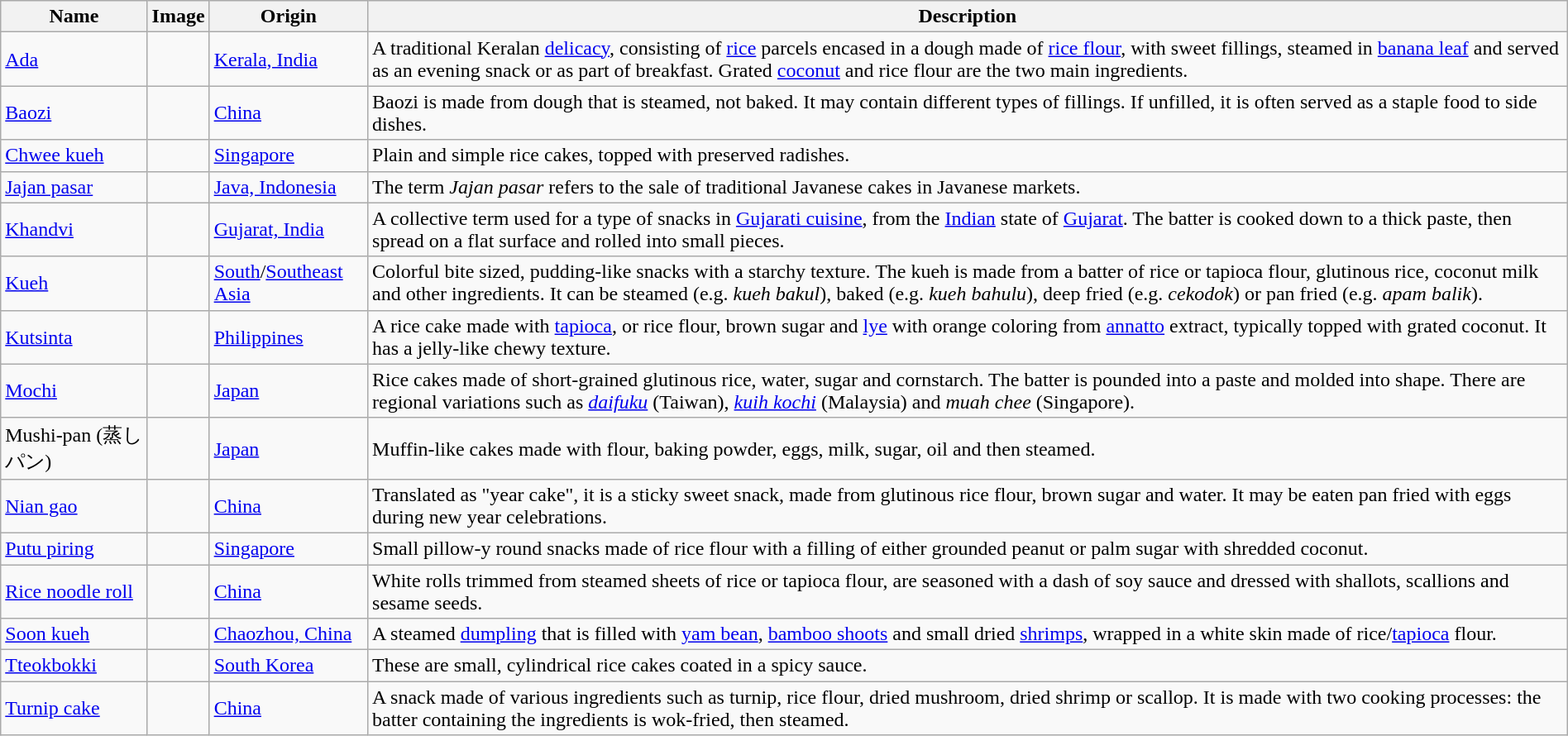<table class="wikitable sortable" width="100%">
<tr>
<th>Name</th>
<th class="unsortable">Image</th>
<th>Origin</th>
<th>Description</th>
</tr>
<tr>
<td><a href='#'>Ada</a></td>
<td></td>
<td><a href='#'>Kerala, India</a></td>
<td>A traditional Keralan <a href='#'>delicacy</a>, consisting of <a href='#'>rice</a> parcels encased in a dough made of <a href='#'>rice flour</a>, with sweet fillings, steamed in <a href='#'>banana leaf</a> and served as an evening snack or as part of breakfast. Grated <a href='#'>coconut</a> and rice flour are the two main ingredients.</td>
</tr>
<tr>
<td><a href='#'>Baozi</a></td>
<td></td>
<td><a href='#'>China</a></td>
<td>Baozi is made from dough that is steamed, not baked. It may contain different types of fillings. If unfilled, it is often served as a staple food to side dishes.</td>
</tr>
<tr>
<td><a href='#'>Chwee kueh</a></td>
<td></td>
<td><a href='#'>Singapore</a></td>
<td>Plain and simple rice cakes, topped with preserved radishes.</td>
</tr>
<tr>
<td><a href='#'>Jajan pasar</a></td>
<td></td>
<td><a href='#'>Java, Indonesia</a></td>
<td>The term <em>Jajan pasar</em> refers to the sale of traditional Javanese cakes in Javanese markets.</td>
</tr>
<tr>
<td><a href='#'>Khandvi</a></td>
<td></td>
<td><a href='#'>Gujarat, India</a></td>
<td>A collective term used for a type of snacks in <a href='#'>Gujarati cuisine</a>, from the <a href='#'>Indian</a> state of <a href='#'>Gujarat</a>. The batter is cooked down to a thick paste, then spread on a flat surface and rolled into small pieces.</td>
</tr>
<tr>
<td><a href='#'>Kueh</a></td>
<td></td>
<td><a href='#'>South</a>/<a href='#'>Southeast Asia</a></td>
<td>Colorful bite sized, pudding-like snacks with a starchy texture. The kueh is made from a batter of rice or tapioca flour, glutinous rice, coconut milk and other ingredients. It can be steamed (e.g. <em>kueh bakul</em>), baked (e.g. <em>kueh bahulu</em>), deep fried (e.g. <em>cekodok</em>) or pan fried (e.g. <em>apam balik</em>).</td>
</tr>
<tr>
<td><a href='#'>Kutsinta</a></td>
<td></td>
<td><a href='#'>Philippines</a></td>
<td>A rice cake made with <a href='#'>tapioca</a>, or rice flour, brown sugar and <a href='#'>lye</a> with orange coloring from <a href='#'>annatto</a> extract, typically topped with grated coconut. It has a jelly-like chewy texture.</td>
</tr>
<tr>
<td><a href='#'>Mochi</a></td>
<td></td>
<td><a href='#'>Japan</a></td>
<td>Rice cakes made of short-grained glutinous rice, water, sugar and cornstarch. The batter is pounded into a paste and molded into shape. There are regional variations such as <em><a href='#'>daifuku</a></em> (Taiwan), <em><a href='#'>kuih kochi</a></em> (Malaysia) and <em>muah chee</em> (Singapore).</td>
</tr>
<tr>
<td>Mushi-pan (蒸しパン)</td>
<td></td>
<td><a href='#'>Japan</a></td>
<td>Muffin-like cakes made with flour, baking powder, eggs, milk, sugar, oil and then steamed.</td>
</tr>
<tr>
<td><a href='#'>Nian gao</a></td>
<td></td>
<td><a href='#'>China</a></td>
<td>Translated as "year cake", it is a sticky sweet snack, made from glutinous rice flour, brown sugar and water. It may be eaten pan fried with eggs during new year celebrations.</td>
</tr>
<tr>
<td><a href='#'>Putu piring</a></td>
<td></td>
<td><a href='#'>Singapore</a></td>
<td>Small pillow-y round snacks made of rice flour with a filling of either grounded peanut or palm sugar with shredded coconut.</td>
</tr>
<tr>
<td><a href='#'>Rice noodle roll</a></td>
<td></td>
<td><a href='#'>China</a></td>
<td>White rolls trimmed from steamed sheets of rice or tapioca flour, are seasoned with a dash of soy sauce and dressed with shallots, scallions and sesame seeds.</td>
</tr>
<tr>
<td><a href='#'>Soon kueh</a></td>
<td></td>
<td><a href='#'>Chaozhou, China</a></td>
<td>A steamed <a href='#'>dumpling</a> that is filled with <a href='#'>yam bean</a>, <a href='#'>bamboo shoots</a> and small dried <a href='#'>shrimps</a>, wrapped in a white skin made of rice/<a href='#'>tapioca</a> flour.</td>
</tr>
<tr>
<td><a href='#'>Tteokbokki</a></td>
<td></td>
<td><a href='#'>South Korea</a></td>
<td>These are small, cylindrical rice cakes coated in a spicy sauce.</td>
</tr>
<tr>
<td><a href='#'>Turnip cake</a></td>
<td></td>
<td><a href='#'>China</a></td>
<td>A snack made of various ingredients such as turnip, rice flour, dried mushroom, dried shrimp or scallop. It is made with two cooking processes: the batter containing the ingredients is wok-fried, then steamed.</td>
</tr>
</table>
